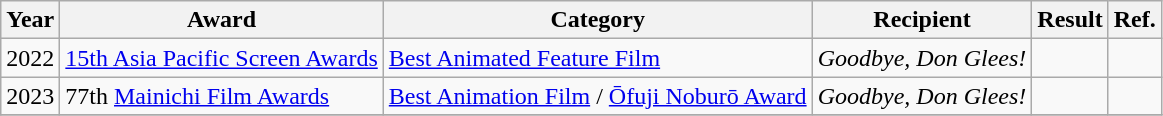<table class="wikitable">
<tr>
<th>Year</th>
<th>Award</th>
<th>Category</th>
<th>Recipient</th>
<th>Result</th>
<th>Ref.</th>
</tr>
<tr>
<td>2022</td>
<td><a href='#'>15th Asia Pacific Screen Awards</a></td>
<td><a href='#'>Best Animated Feature Film</a></td>
<td><em>Goodbye, Don Glees!</em></td>
<td></td>
<td></td>
</tr>
<tr>
<td>2023</td>
<td>77th <a href='#'>Mainichi Film Awards</a></td>
<td><a href='#'> Best Animation Film</a> / <a href='#'>Ōfuji Noburō Award</a></td>
<td><em>Goodbye, Don Glees!</em></td>
<td></td>
<td></td>
</tr>
<tr>
</tr>
</table>
